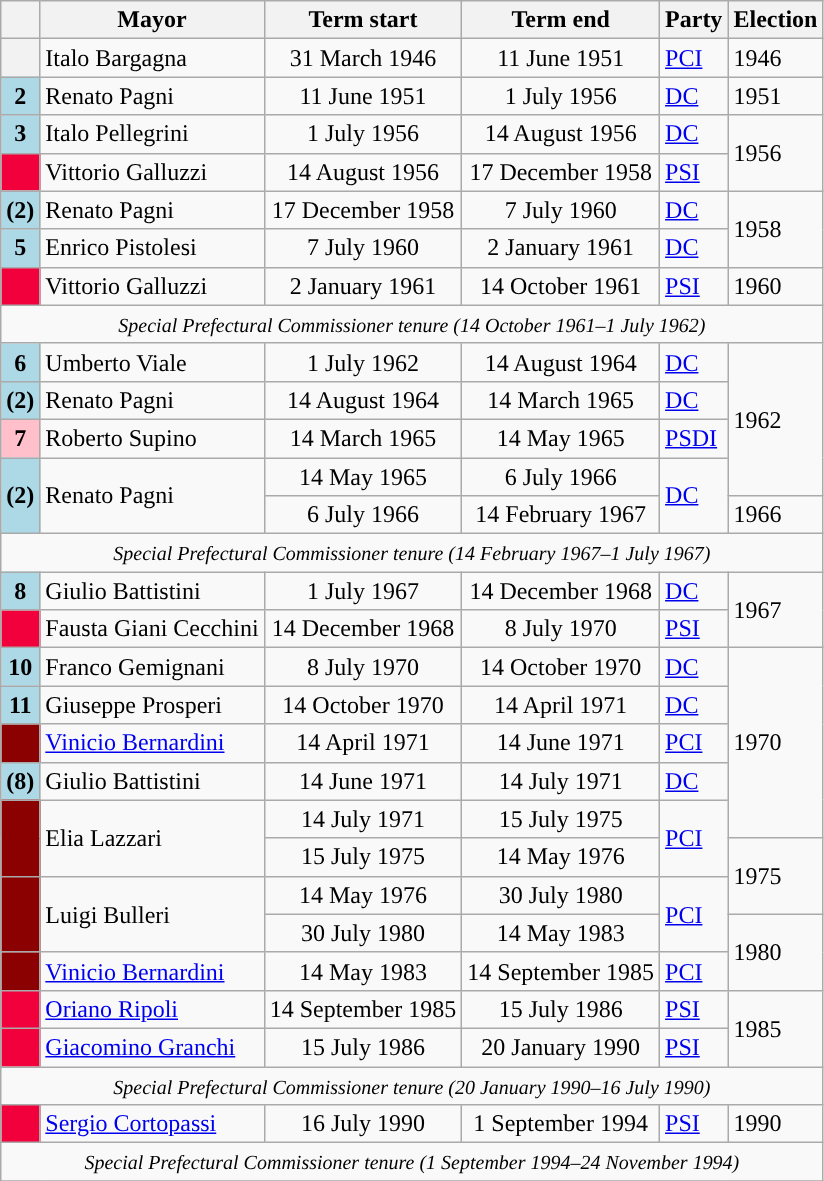<table class="wikitable">
<tr>
<th class=unsortable> </th>
<th>Mayor</th>
<th>Term start</th>
<th>Term end</th>
<th>Party</th>
<th>Election</th>
</tr>
<tr>
<th rowspan=1 style="background:"></th>
<td>Italo Bargagna</td>
<td align=center>31 March 1946</td>
<td align=center>11 June 1951</td>
<td><a href='#'>PCI</a></td>
<td>1946</td>
</tr>
<tr>
<th style="background:#ADD8E6;">2</th>
<td>Renato Pagni</td>
<td align=center>11 June 1951</td>
<td align=center>1 July 1956</td>
<td><a href='#'>DC</a></td>
<td>1951</td>
</tr>
<tr>
<th style="background:#ADD8E6;">3</th>
<td>Italo Pellegrini</td>
<td align=center>1 July 1956</td>
<td align=center>14 August 1956</td>
<td><a href='#'>DC</a></td>
<td rowspan=2>1956</td>
</tr>
<tr>
<th style="background:#F2003C;"></th>
<td>Vittorio Galluzzi</td>
<td align=center>14 August 1956</td>
<td align=center>17 December 1958</td>
<td><a href='#'>PSI</a></td>
</tr>
<tr>
<th style="background:#ADD8E6;">(2)</th>
<td>Renato Pagni</td>
<td align=center>17 December 1958</td>
<td align=center>7 July 1960</td>
<td><a href='#'>DC</a></td>
<td rowspan=2>1958</td>
</tr>
<tr>
<th style="background:#ADD8E6;">5</th>
<td>Enrico Pistolesi</td>
<td align=center>7 July 1960</td>
<td align=center>2 January 1961</td>
<td><a href='#'>DC</a></td>
</tr>
<tr>
<th style="background:#F2003C;"></th>
<td>Vittorio Galluzzi</td>
<td align=center>2 January 1961</td>
<td align=center>14 October 1961</td>
<td><a href='#'>PSI</a></td>
<td>1960</td>
</tr>
<tr>
<td colspan=6 align=center><small><em>Special Prefectural Commissioner tenure (14 October 1961–1 July 1962)</em></small></td>
</tr>
<tr>
<th style="background:#ADD8E6;">6</th>
<td>Umberto Viale</td>
<td align=center>1 July 1962</td>
<td align=center>14 August 1964</td>
<td><a href='#'>DC</a></td>
<td rowspan=4>1962</td>
</tr>
<tr>
<th style="background:#ADD8E6;">(2)</th>
<td>Renato Pagni</td>
<td align=center>14 August 1964</td>
<td align=center>14 March 1965</td>
<td><a href='#'>DC</a></td>
</tr>
<tr>
<th style="background:#FFC0CB;">7</th>
<td>Roberto Supino</td>
<td align=center>14 March 1965</td>
<td align=center>14 May 1965</td>
<td><a href='#'>PSDI</a></td>
</tr>
<tr>
<th rowspan=2 style="background:#ADD8E6;">(2)</th>
<td rowspan=2>Renato Pagni</td>
<td align=center>14 May 1965</td>
<td align=center>6 July 1966</td>
<td rowspan=2><a href='#'>DC</a></td>
</tr>
<tr>
<td align=center>6 July 1966</td>
<td align=center>14 February 1967</td>
<td>1966</td>
</tr>
<tr>
<td colspan=6 align=center><small><em>Special Prefectural Commissioner tenure (14 February 1967–1 July 1967)</em></small></td>
</tr>
<tr>
<th style="background:#ADD8E6;">8</th>
<td>Giulio Battistini</td>
<td align=center>1 July 1967</td>
<td align=center>14 December 1968</td>
<td><a href='#'>DC</a></td>
<td rowspan=2>1967</td>
</tr>
<tr>
<th style="background:#F2003C;"></th>
<td>Fausta Giani Cecchini</td>
<td align=center>14 December 1968</td>
<td align=center>8 July 1970</td>
<td><a href='#'>PSI</a></td>
</tr>
<tr>
<th style="background:#ADD8E6;">10</th>
<td>Franco Gemignani</td>
<td align=center>8 July 1970</td>
<td align=center>14 October 1970</td>
<td><a href='#'>DC</a></td>
<td rowspan=5>1970</td>
</tr>
<tr>
<th style="background:#ADD8E6;">11</th>
<td>Giuseppe Prosperi</td>
<td align=center>14 October 1970</td>
<td align=center>14 April 1971</td>
<td><a href='#'>DC</a></td>
</tr>
<tr>
<th style="background:#8B0000;"></th>
<td><a href='#'>Vinicio Bernardini</a></td>
<td align=center>14 April 1971</td>
<td align=center>14 June 1971</td>
<td><a href='#'>PCI</a></td>
</tr>
<tr>
<th style="background:#ADD8E6;">(8)</th>
<td>Giulio Battistini</td>
<td align=center>14 June 1971</td>
<td align=center>14 July 1971</td>
<td><a href='#'>DC</a></td>
</tr>
<tr>
<th rowspan=2 style="background:#8B0000;"></th>
<td rowspan=2>Elia Lazzari</td>
<td align=center>14 July 1971</td>
<td align=center>15 July 1975</td>
<td rowspan=2><a href='#'>PCI</a></td>
</tr>
<tr>
<td align=center>15 July 1975</td>
<td align=center>14 May 1976</td>
<td rowspan=2>1975</td>
</tr>
<tr>
<th rowspan=2 style="background:#8B0000;"></th>
<td rowspan=2>Luigi Bulleri</td>
<td align=center>14 May 1976</td>
<td align=center>30 July 1980</td>
<td rowspan=2><a href='#'>PCI</a></td>
</tr>
<tr>
<td align=center>30 July 1980</td>
<td align=center>14 May 1983</td>
<td rowspan=2>1980</td>
</tr>
<tr>
<th style="background:#8B0000;"></th>
<td><a href='#'>Vinicio Bernardini</a></td>
<td align=center>14 May 1983</td>
<td align=center>14 September 1985</td>
<td><a href='#'>PCI</a></td>
</tr>
<tr>
<th style="background:#F2003C;"></th>
<td><a href='#'>Oriano Ripoli</a></td>
<td align=center>14 September 1985</td>
<td align=center>15 July 1986</td>
<td><a href='#'>PSI</a></td>
<td rowspan=2>1985</td>
</tr>
<tr>
<th style="background:#F2003C;"></th>
<td><a href='#'>Giacomino Granchi</a></td>
<td align=center>15 July 1986</td>
<td align=center>20 January 1990</td>
<td><a href='#'>PSI</a></td>
</tr>
<tr>
<td colspan=6 align=center><small><em>Special Prefectural Commissioner tenure (20 January 1990–16 July 1990)</em></small></td>
</tr>
<tr>
<th style="background:#F2003C;"></th>
<td><a href='#'>Sergio Cortopassi</a></td>
<td align=center>16 July 1990</td>
<td align=center>1 September 1994</td>
<td><a href='#'>PSI</a></td>
<td>1990</td>
</tr>
<tr>
<td colspan=6 align=center><small><em>Special Prefectural Commissioner tenure (1 September 1994–24 November 1994)</em></small></td>
</tr>
<tr>
</tr>
</table>
